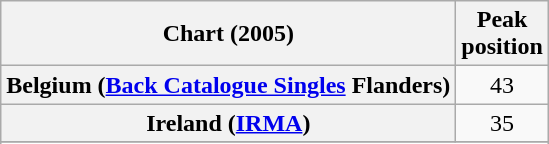<table class="wikitable plainrowheaders sortable" style="text-align:center">
<tr>
<th scope="col">Chart (2005)</th>
<th scope="col">Peak<br>position</th>
</tr>
<tr>
<th scope="row">Belgium (<a href='#'>Back Catalogue Singles</a> Flanders)</th>
<td>43</td>
</tr>
<tr>
<th scope="row">Ireland (<a href='#'>IRMA</a>)</th>
<td>35</td>
</tr>
<tr>
</tr>
<tr>
</tr>
<tr>
</tr>
</table>
